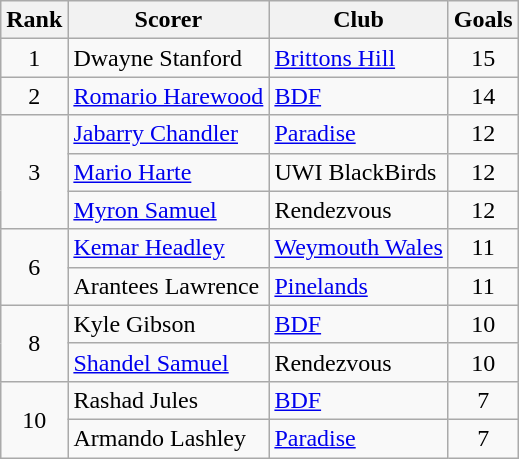<table class="wikitable" style="text-align:center">
<tr>
<th>Rank</th>
<th>Scorer</th>
<th>Club</th>
<th>Goals</th>
</tr>
<tr>
<td>1</td>
<td align="left"> Dwayne Stanford</td>
<td align="left"><a href='#'>Brittons Hill</a></td>
<td>15</td>
</tr>
<tr>
<td>2</td>
<td align="left"> <a href='#'>Romario Harewood</a></td>
<td align="left"><a href='#'>BDF</a></td>
<td>14</td>
</tr>
<tr>
<td rowspan=3>3</td>
<td align="left"> <a href='#'>Jabarry Chandler</a></td>
<td align="left"><a href='#'>Paradise</a></td>
<td>12</td>
</tr>
<tr>
<td align="left"> <a href='#'>Mario Harte</a></td>
<td align="left">UWI BlackBirds</td>
<td>12</td>
</tr>
<tr>
<td align="left"> <a href='#'>Myron Samuel</a></td>
<td align="left">Rendezvous</td>
<td>12</td>
</tr>
<tr>
<td rowspan=2>6</td>
<td align="left"> <a href='#'>Kemar Headley</a></td>
<td align="left"><a href='#'>Weymouth Wales</a></td>
<td>11</td>
</tr>
<tr>
<td align="left"> Arantees Lawrence</td>
<td align="left"><a href='#'>Pinelands</a></td>
<td>11</td>
</tr>
<tr>
<td rowspan=2>8</td>
<td align="left"> Kyle Gibson</td>
<td align="left"><a href='#'>BDF</a></td>
<td>10</td>
</tr>
<tr>
<td align="left"> <a href='#'>Shandel Samuel</a></td>
<td align="left">Rendezvous</td>
<td>10</td>
</tr>
<tr>
<td rowspan=3>10</td>
<td align="left"> Rashad Jules</td>
<td align="left"><a href='#'>BDF</a></td>
<td>7</td>
</tr>
<tr>
<td align="left"> Armando Lashley</td>
<td align="left"><a href='#'>Paradise</a></td>
<td>7</td>
</tr>
</table>
